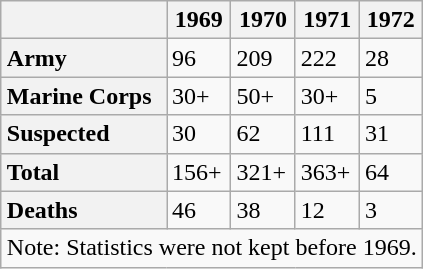<table align="right" class="wikitable" style="margin: 0.5em">
<tr>
<th></th>
<th>1969</th>
<th>1970</th>
<th>1971</th>
<th>1972</th>
</tr>
<tr>
<th style="text-align: left">Army</th>
<td>96</td>
<td>209</td>
<td>222</td>
<td>28</td>
</tr>
<tr>
<th style="text-align: left">Marine Corps</th>
<td>30+</td>
<td>50+</td>
<td>30+</td>
<td>5</td>
</tr>
<tr>
<th style="text-align: left">Suspected</th>
<td>30</td>
<td>62</td>
<td>111</td>
<td>31</td>
</tr>
<tr>
<th style="text-align: left">Total</th>
<td>156+</td>
<td>321+</td>
<td>363+</td>
<td>64</td>
</tr>
<tr>
<th style="text-align: left">Deaths</th>
<td>46</td>
<td>38</td>
<td>12</td>
<td>3</td>
</tr>
<tr>
<td colspan="5">Note: Statistics were not kept before 1969.</td>
</tr>
</table>
